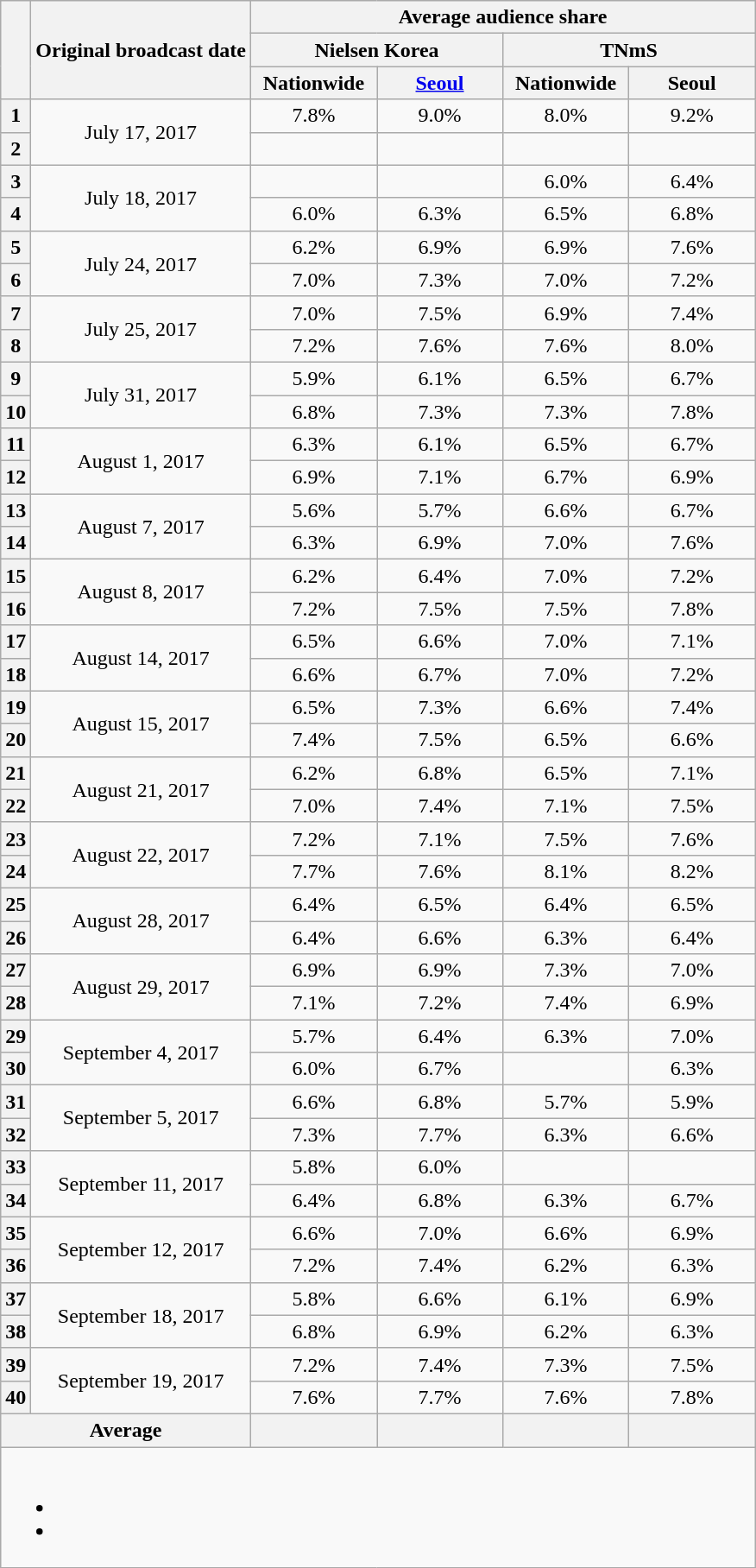<table class="wikitable" style="text-align:center">
<tr>
<th rowspan="3"></th>
<th rowspan="3">Original broadcast date</th>
<th colspan="4">Average audience share</th>
</tr>
<tr>
<th colspan="2">Nielsen Korea</th>
<th colspan="2">TNmS</th>
</tr>
<tr>
<th width="90">Nationwide</th>
<th width="90"><a href='#'>Seoul</a></th>
<th width="90">Nationwide</th>
<th width="90">Seoul</th>
</tr>
<tr>
<th>1</th>
<td rowspan="2">July 17, 2017</td>
<td>7.8% </td>
<td>9.0% </td>
<td>8.0% </td>
<td>9.2% </td>
</tr>
<tr>
<th>2</th>
<td><strong></strong> </td>
<td><strong></strong> </td>
<td><strong></strong> </td>
<td><strong></strong> </td>
</tr>
<tr>
<th>3</th>
<td rowspan="2">July 18, 2017</td>
<td><strong></strong> </td>
<td><strong></strong> </td>
<td>6.0% </td>
<td>6.4% </td>
</tr>
<tr>
<th>4</th>
<td>6.0% </td>
<td>6.3% </td>
<td>6.5% </td>
<td>6.8% </td>
</tr>
<tr>
<th>5</th>
<td rowspan="2">July 24, 2017</td>
<td>6.2% </td>
<td>6.9% </td>
<td>6.9% </td>
<td>7.6% </td>
</tr>
<tr>
<th>6</th>
<td>7.0% </td>
<td>7.3% </td>
<td>7.0% </td>
<td>7.2% </td>
</tr>
<tr>
<th>7</th>
<td rowspan="2">July 25, 2017</td>
<td>7.0% </td>
<td>7.5% </td>
<td>6.9% </td>
<td>7.4% </td>
</tr>
<tr>
<th>8</th>
<td>7.2% </td>
<td>7.6% </td>
<td>7.6% </td>
<td>8.0% </td>
</tr>
<tr>
<th>9</th>
<td rowspan="2">July 31, 2017</td>
<td>5.9% </td>
<td>6.1% </td>
<td>6.5% </td>
<td>6.7% </td>
</tr>
<tr>
<th>10</th>
<td>6.8% </td>
<td>7.3% </td>
<td>7.3% </td>
<td>7.8% </td>
</tr>
<tr>
<th>11</th>
<td rowspan="2">August 1, 2017</td>
<td>6.3% </td>
<td>6.1% </td>
<td>6.5% </td>
<td>6.7% </td>
</tr>
<tr>
<th>12</th>
<td>6.9% </td>
<td>7.1% </td>
<td>6.7% </td>
<td>6.9% </td>
</tr>
<tr>
<th>13</th>
<td rowspan="2">August 7, 2017</td>
<td>5.6% </td>
<td>5.7% </td>
<td>6.6% </td>
<td>6.7% </td>
</tr>
<tr>
<th>14</th>
<td>6.3% </td>
<td>6.9% </td>
<td>7.0% </td>
<td>7.6% </td>
</tr>
<tr>
<th>15</th>
<td rowspan="2">August 8, 2017</td>
<td>6.2% </td>
<td>6.4% </td>
<td>7.0% </td>
<td>7.2% </td>
</tr>
<tr>
<th>16</th>
<td>7.2% </td>
<td>7.5% </td>
<td>7.5% </td>
<td>7.8% </td>
</tr>
<tr>
<th>17</th>
<td rowspan="2">August 14, 2017</td>
<td>6.5% </td>
<td>6.6% </td>
<td>7.0% </td>
<td>7.1% </td>
</tr>
<tr>
<th>18</th>
<td>6.6% </td>
<td>6.7% </td>
<td>7.0% </td>
<td>7.2% </td>
</tr>
<tr>
<th>19</th>
<td rowspan="2">August 15, 2017</td>
<td>6.5% </td>
<td>7.3% </td>
<td>6.6% </td>
<td>7.4% </td>
</tr>
<tr>
<th>20</th>
<td>7.4% </td>
<td>7.5% </td>
<td>6.5% </td>
<td>6.6% </td>
</tr>
<tr>
<th>21</th>
<td rowspan="2">August 21, 2017</td>
<td>6.2% </td>
<td>6.8% </td>
<td>6.5% </td>
<td>7.1% </td>
</tr>
<tr>
<th>22</th>
<td>7.0% </td>
<td>7.4% </td>
<td>7.1% </td>
<td>7.5% </td>
</tr>
<tr>
<th>23</th>
<td rowspan="2">August 22, 2017</td>
<td>7.2% </td>
<td>7.1% </td>
<td>7.5% </td>
<td>7.6% </td>
</tr>
<tr>
<th>24</th>
<td>7.7% </td>
<td>7.6% </td>
<td>8.1% </td>
<td>8.2% </td>
</tr>
<tr>
<th>25</th>
<td rowspan="2">August 28, 2017</td>
<td>6.4% </td>
<td>6.5% </td>
<td>6.4% </td>
<td>6.5% </td>
</tr>
<tr>
<th>26</th>
<td>6.4% </td>
<td>6.6% </td>
<td>6.3% </td>
<td>6.4% </td>
</tr>
<tr>
<th>27</th>
<td rowspan="2">August 29, 2017</td>
<td>6.9% </td>
<td>6.9% </td>
<td>7.3% </td>
<td>7.0% </td>
</tr>
<tr>
<th>28</th>
<td>7.1% </td>
<td>7.2% </td>
<td>7.4% </td>
<td>6.9% </td>
</tr>
<tr>
<th>29</th>
<td rowspan="2">September 4, 2017</td>
<td>5.7% </td>
<td>6.4% </td>
<td>6.3% </td>
<td>7.0% </td>
</tr>
<tr>
<th>30</th>
<td>6.0% </td>
<td>6.7% </td>
<td><strong></strong> </td>
<td>6.3% </td>
</tr>
<tr>
<th>31</th>
<td rowspan="2">September 5, 2017</td>
<td>6.6% </td>
<td>6.8% </td>
<td>5.7% </td>
<td>5.9% </td>
</tr>
<tr>
<th>32</th>
<td>7.3% </td>
<td>7.7% </td>
<td>6.3% </td>
<td>6.6% </td>
</tr>
<tr>
<th>33</th>
<td rowspan="2">September 11, 2017</td>
<td>5.8% </td>
<td>6.0% </td>
<td><strong></strong> </td>
<td><strong></strong> </td>
</tr>
<tr>
<th>34</th>
<td>6.4% </td>
<td>6.8% </td>
<td>6.3% </td>
<td>6.7% </td>
</tr>
<tr>
<th>35</th>
<td rowspan="2">September 12, 2017</td>
<td>6.6% </td>
<td>7.0% </td>
<td>6.6% </td>
<td>6.9% </td>
</tr>
<tr>
<th>36</th>
<td>7.2% </td>
<td>7.4% </td>
<td>6.2% </td>
<td>6.3% </td>
</tr>
<tr>
<th>37</th>
<td rowspan="2">September 18, 2017</td>
<td>5.8% </td>
<td>6.6% </td>
<td>6.1% </td>
<td>6.9% </td>
</tr>
<tr>
<th>38</th>
<td>6.8% </td>
<td>6.9% </td>
<td>6.2% </td>
<td>6.3% </td>
</tr>
<tr>
<th>39</th>
<td rowspan="2">September 19, 2017</td>
<td>7.2% </td>
<td>7.4% </td>
<td>7.3% </td>
<td>7.5% </td>
</tr>
<tr>
<th>40</th>
<td>7.6% </td>
<td>7.7% </td>
<td>7.6% </td>
<td>7.8% </td>
</tr>
<tr>
<th colspan="2">Average</th>
<th></th>
<th></th>
<th></th>
<th></th>
</tr>
<tr>
<td colspan="6"><br><ul><li></li><li></li></ul></td>
</tr>
</table>
